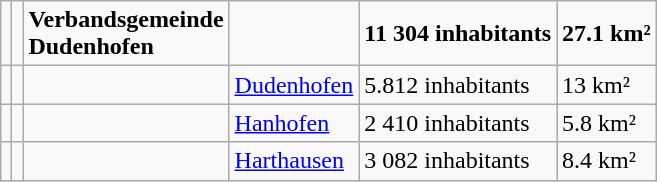<table class="wikitable">
<tr>
<td></td>
<td></td>
<td><strong>Verbandsgemeinde <br>Dudenhofen</strong></td>
<td></td>
<td><strong>11 304 inhabitants</strong></td>
<td><strong>27.1 km²</strong></td>
</tr>
<tr>
<td></td>
<td></td>
<td></td>
<td><a href='#'>Dudenhofen</a></td>
<td>5.812 inhabitants</td>
<td>13 km²</td>
</tr>
<tr>
<td></td>
<td></td>
<td></td>
<td><a href='#'>Hanhofen</a></td>
<td>2 410 inhabitants</td>
<td>5.8 km²</td>
</tr>
<tr>
<td></td>
<td></td>
<td></td>
<td><a href='#'>Harthausen</a></td>
<td>3 082 inhabitants</td>
<td>8.4 km²</td>
</tr>
</table>
